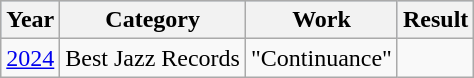<table class="wikitable sortable">
<tr style="background:#b0c4de; text-align:center;">
<th>Year</th>
<th>Category</th>
<th>Work</th>
<th>Result</th>
</tr>
<tr>
<td><a href='#'>2024</a></td>
<td>Best Jazz Records</td>
<td>"Continuance"</td>
<td></td>
</tr>
</table>
